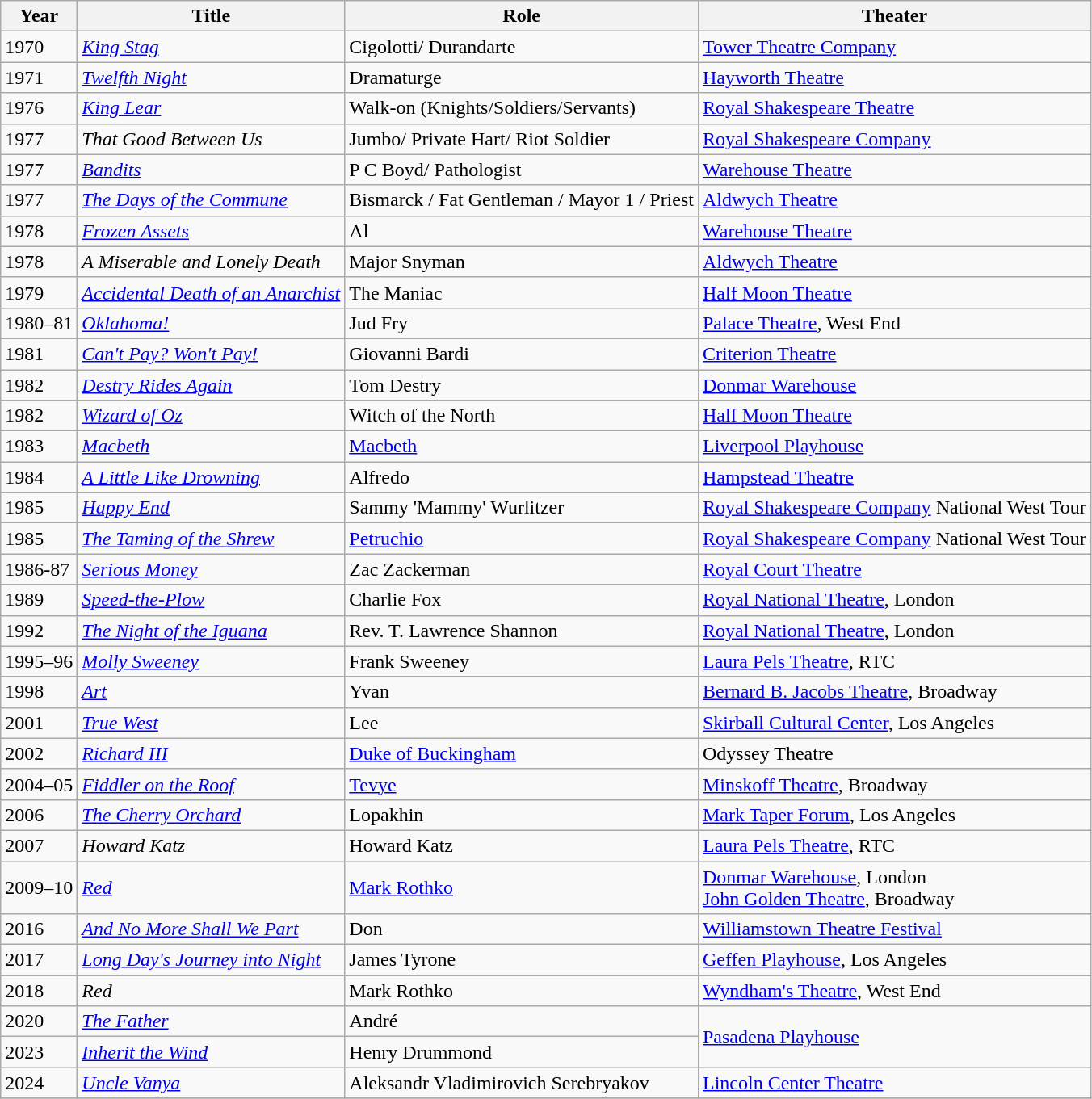<table class="wikitable sortable">
<tr>
<th>Year</th>
<th>Title</th>
<th>Role</th>
<th class="unsortable">Theater</th>
</tr>
<tr>
<td>1970</td>
<td><em><a href='#'>King Stag</a></em></td>
<td>Cigolotti/ Durandarte</td>
<td><a href='#'>Tower Theatre Company</a></td>
</tr>
<tr>
<td>1971</td>
<td><em><a href='#'>Twelfth Night</a></em></td>
<td>Dramaturge</td>
<td><a href='#'>Hayworth Theatre</a></td>
</tr>
<tr>
<td>1976</td>
<td><em><a href='#'>King Lear</a></em></td>
<td>Walk-on (Knights/Soldiers/Servants)</td>
<td><a href='#'>Royal Shakespeare Theatre</a></td>
</tr>
<tr>
<td>1977</td>
<td><em>That Good Between Us</em></td>
<td>Jumbo/ Private Hart/ Riot Soldier</td>
<td><a href='#'>Royal Shakespeare Company</a></td>
</tr>
<tr>
<td>1977</td>
<td><em><a href='#'>Bandits</a></em></td>
<td>P C Boyd/ Pathologist</td>
<td><a href='#'>Warehouse Theatre</a></td>
</tr>
<tr>
<td>1977</td>
<td><em><a href='#'>The Days of the Commune</a></em></td>
<td>Bismarck / Fat Gentleman / Mayor 1 / Priest</td>
<td><a href='#'>Aldwych Theatre</a></td>
</tr>
<tr>
<td>1978</td>
<td><em><a href='#'>Frozen Assets</a></em></td>
<td>Al</td>
<td><a href='#'>Warehouse Theatre</a></td>
</tr>
<tr>
<td>1978</td>
<td><em>A Miserable and Lonely Death</em></td>
<td>Major Snyman</td>
<td><a href='#'>Aldwych Theatre</a></td>
</tr>
<tr>
<td>1979</td>
<td><em><a href='#'>Accidental Death of an Anarchist</a></em></td>
<td>The Maniac</td>
<td><a href='#'>Half Moon Theatre</a></td>
</tr>
<tr>
<td>1980–81</td>
<td><em><a href='#'>Oklahoma!</a></em></td>
<td>Jud Fry</td>
<td><a href='#'>Palace Theatre</a>, West End</td>
</tr>
<tr>
<td>1981</td>
<td><em><a href='#'>Can't Pay? Won't Pay!</a></em></td>
<td>Giovanni Bardi</td>
<td><a href='#'>Criterion Theatre</a></td>
</tr>
<tr>
<td>1982</td>
<td><em><a href='#'>Destry Rides Again</a></em></td>
<td>Tom Destry</td>
<td><a href='#'>Donmar Warehouse</a></td>
</tr>
<tr>
<td>1982</td>
<td><em><a href='#'>Wizard of Oz</a></em></td>
<td>Witch of the North</td>
<td><a href='#'>Half Moon Theatre</a></td>
</tr>
<tr>
<td>1983</td>
<td><em><a href='#'>Macbeth</a></em></td>
<td><a href='#'>Macbeth</a></td>
<td><a href='#'>Liverpool Playhouse</a></td>
</tr>
<tr>
<td>1984</td>
<td><em><a href='#'>A Little Like Drowning</a></em></td>
<td>Alfredo</td>
<td><a href='#'>Hampstead Theatre</a></td>
</tr>
<tr>
<td>1985</td>
<td><em><a href='#'>Happy End</a></em></td>
<td>Sammy 'Mammy' Wurlitzer</td>
<td><a href='#'>Royal Shakespeare Company</a> National West Tour</td>
</tr>
<tr>
<td>1985</td>
<td><em><a href='#'>The Taming of the Shrew</a></em></td>
<td><a href='#'>Petruchio</a></td>
<td><a href='#'>Royal Shakespeare Company</a> National West Tour</td>
</tr>
<tr>
<td>1986-87</td>
<td><em><a href='#'>Serious Money</a></em></td>
<td>Zac Zackerman</td>
<td><a href='#'>Royal Court Theatre</a></td>
</tr>
<tr>
<td>1989</td>
<td><em><a href='#'>Speed-the-Plow</a></em></td>
<td>Charlie Fox</td>
<td><a href='#'>Royal National Theatre</a>, London</td>
</tr>
<tr>
<td>1992</td>
<td><em><a href='#'>The Night of the Iguana</a></em></td>
<td>Rev. T. Lawrence Shannon</td>
<td><a href='#'>Royal National Theatre</a>, London</td>
</tr>
<tr>
<td>1995–96</td>
<td><em><a href='#'>Molly Sweeney</a></em></td>
<td>Frank Sweeney</td>
<td><a href='#'>Laura Pels Theatre</a>, RTC</td>
</tr>
<tr>
<td>1998</td>
<td><em><a href='#'>Art</a></em></td>
<td>Yvan</td>
<td><a href='#'>Bernard B. Jacobs Theatre</a>, Broadway</td>
</tr>
<tr>
<td>2001</td>
<td><em><a href='#'>True West</a></em></td>
<td>Lee</td>
<td><a href='#'>Skirball Cultural Center</a>, Los Angeles</td>
</tr>
<tr>
<td>2002</td>
<td><em><a href='#'>Richard III</a></em></td>
<td><a href='#'>Duke of Buckingham</a></td>
<td>Odyssey Theatre</td>
</tr>
<tr>
<td>2004–05</td>
<td><em><a href='#'>Fiddler on the Roof</a></em></td>
<td><a href='#'>Tevye</a></td>
<td><a href='#'>Minskoff Theatre</a>, Broadway</td>
</tr>
<tr>
<td>2006</td>
<td><em><a href='#'>The Cherry Orchard</a></em></td>
<td>Lopakhin</td>
<td><a href='#'>Mark Taper Forum</a>, Los Angeles</td>
</tr>
<tr>
<td>2007</td>
<td><em>Howard Katz</em></td>
<td>Howard Katz</td>
<td><a href='#'>Laura Pels Theatre</a>, RTC</td>
</tr>
<tr>
<td>2009–10</td>
<td><em><a href='#'>Red</a></em></td>
<td><a href='#'>Mark Rothko</a></td>
<td><a href='#'>Donmar Warehouse</a>, London<br><a href='#'>John Golden Theatre</a>, Broadway</td>
</tr>
<tr>
<td>2016</td>
<td><em><a href='#'>And No More Shall We Part</a></em></td>
<td>Don</td>
<td><a href='#'>Williamstown Theatre Festival</a></td>
</tr>
<tr>
<td>2017</td>
<td><em><a href='#'>Long Day's Journey into Night</a></em></td>
<td>James Tyrone</td>
<td><a href='#'>Geffen Playhouse</a>, Los Angeles</td>
</tr>
<tr>
<td>2018</td>
<td><em>Red</em></td>
<td>Mark Rothko</td>
<td><a href='#'>Wyndham's Theatre</a>, West End</td>
</tr>
<tr>
<td>2020</td>
<td><em><a href='#'>The Father</a></em></td>
<td>André</td>
<td rowspan=2><a href='#'>Pasadena Playhouse</a></td>
</tr>
<tr>
<td>2023</td>
<td><em><a href='#'>Inherit the Wind</a></em></td>
<td>Henry Drummond</td>
</tr>
<tr>
<td>2024</td>
<td><em><a href='#'>Uncle Vanya</a></em></td>
<td>Aleksandr Vladimirovich Serebryakov</td>
<td><a href='#'>Lincoln Center Theatre</a></td>
</tr>
<tr>
</tr>
</table>
